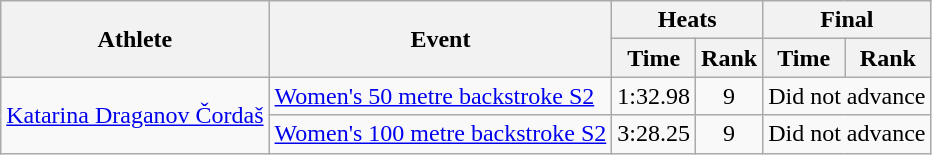<table class=wikitable>
<tr>
<th rowspan="2">Athlete</th>
<th rowspan="2">Event</th>
<th colspan="2">Heats</th>
<th colspan="2">Final</th>
</tr>
<tr>
<th>Time</th>
<th>Rank</th>
<th>Time</th>
<th>Rank</th>
</tr>
<tr align=center>
<td align=left rowspan=2><a href='#'>Katarina Draganov Čordaš</a></td>
<td align=left><a href='#'>Women's 50 metre backstroke S2</a></td>
<td>1:32.98</td>
<td>9</td>
<td colspan=2>Did not advance</td>
</tr>
<tr align=center>
<td align=left><a href='#'>Women's 100 metre backstroke S2</a></td>
<td>3:28.25</td>
<td>9</td>
<td colspan=2>Did not advance</td>
</tr>
</table>
